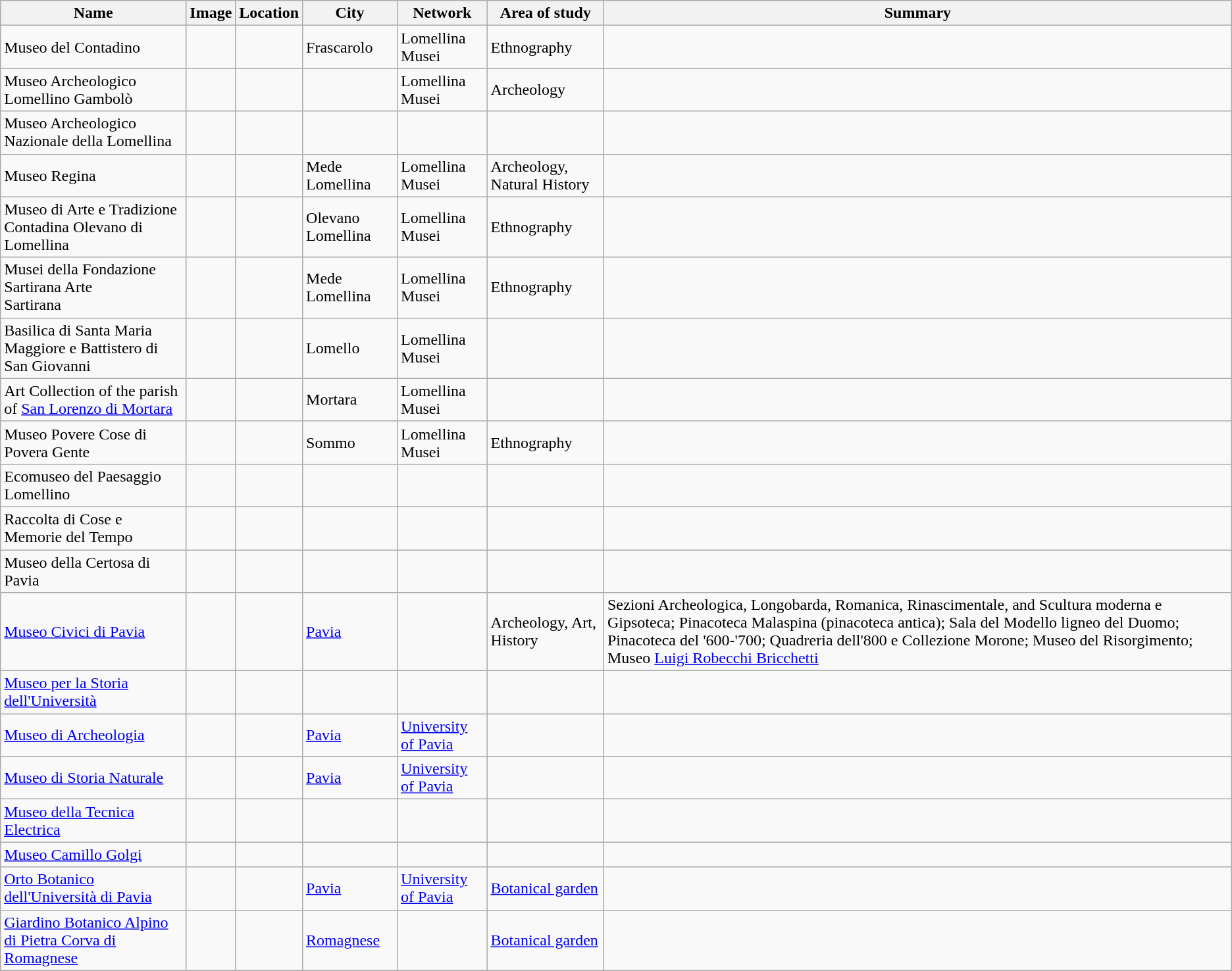<table class="wikitable sortable">
<tr>
<th>Name</th>
<th>Image</th>
<th>Location</th>
<th>City</th>
<th>Network</th>
<th>Area of study</th>
<th>Summary</th>
</tr>
<tr>
<td>Museo del Contadino</td>
<td></td>
<td></td>
<td>Frascarolo</td>
<td>Lomellina Musei</td>
<td>Ethnography</td>
<td></td>
</tr>
<tr>
<td>Museo Archeologico Lomellino Gambolò</td>
<td></td>
<td></td>
<td></td>
<td>Lomellina Musei</td>
<td>Archeology</td>
<td></td>
</tr>
<tr>
<td>Museo Archeologico Nazionale della Lomellina</td>
<td></td>
<td></td>
<td></td>
<td></td>
<td></td>
<td></td>
</tr>
<tr>
<td>Museo Regina</td>
<td></td>
<td></td>
<td>Mede Lomellina</td>
<td>Lomellina Musei</td>
<td>Archeology, Natural History</td>
<td></td>
</tr>
<tr>
<td>Museo di Arte e Tradizione Contadina Olevano di Lomellina</td>
<td></td>
<td></td>
<td>Olevano Lomellina</td>
<td>Lomellina Musei</td>
<td>Ethnography</td>
<td></td>
</tr>
<tr>
<td>Musei della Fondazione Sartirana Arte<br>Sartirana</td>
<td></td>
<td></td>
<td>Mede Lomellina</td>
<td>Lomellina Musei</td>
<td>Ethnography</td>
<td></td>
</tr>
<tr>
<td>Basilica di Santa Maria Maggiore e Battistero di San Giovanni</td>
<td></td>
<td></td>
<td>Lomello</td>
<td>Lomellina Musei</td>
<td></td>
<td></td>
</tr>
<tr>
<td>Art Collection of the parish of <a href='#'>San Lorenzo di Mortara</a></td>
<td></td>
<td></td>
<td>Mortara</td>
<td>Lomellina Musei</td>
<td></td>
<td></td>
</tr>
<tr>
<td>Museo Povere Cose di Povera Gente</td>
<td></td>
<td></td>
<td>Sommo</td>
<td>Lomellina Musei</td>
<td>Ethnography</td>
<td></td>
</tr>
<tr>
<td>Ecomuseo del Paesaggio Lomellino</td>
<td></td>
<td></td>
<td></td>
<td></td>
<td></td>
<td></td>
</tr>
<tr>
<td>Raccolta di Cose e Memorie del Tempo</td>
<td></td>
<td></td>
<td></td>
<td></td>
<td></td>
<td></td>
</tr>
<tr>
<td>Museo della Certosa di Pavia</td>
<td></td>
<td></td>
<td></td>
<td></td>
<td></td>
<td></td>
</tr>
<tr>
<td><a href='#'>Museo Civici di Pavia</a></td>
<td></td>
<td></td>
<td><a href='#'>Pavia</a></td>
<td></td>
<td>Archeology, Art, History</td>
<td>Sezioni Archeologica, Longobarda, Romanica, Rinascimentale, and Scultura moderna e Gipsoteca; Pinacoteca Malaspina (pinacoteca antica); Sala del Modello ligneo del Duomo; Pinacoteca del '600-'700; Quadreria dell'800 e Collezione Morone; Museo del Risorgimento; Museo <a href='#'>Luigi Robecchi Bricchetti</a></td>
</tr>
<tr>
<td><a href='#'>Museo per la Storia dell'Università</a></td>
<td></td>
<td></td>
<td></td>
<td></td>
<td></td>
<td></td>
</tr>
<tr>
<td><a href='#'>Museo di Archeologia</a></td>
<td></td>
<td></td>
<td><a href='#'>Pavia</a></td>
<td><a href='#'>University of Pavia</a></td>
<td></td>
<td></td>
</tr>
<tr>
<td><a href='#'>Museo di Storia Naturale</a></td>
<td></td>
<td></td>
<td><a href='#'>Pavia</a></td>
<td><a href='#'>University of Pavia</a></td>
<td></td>
<td></td>
</tr>
<tr>
<td><a href='#'>Museo della Tecnica Electrica</a></td>
<td></td>
<td></td>
<td></td>
<td></td>
<td></td>
<td></td>
</tr>
<tr>
<td><a href='#'>Museo Camillo Golgi</a></td>
<td></td>
<td></td>
<td></td>
<td></td>
<td></td>
<td></td>
</tr>
<tr>
<td><a href='#'>Orto Botanico dell'Università di Pavia</a></td>
<td></td>
<td></td>
<td><a href='#'>Pavia</a></td>
<td><a href='#'>University of Pavia</a></td>
<td><a href='#'>Botanical garden</a></td>
<td></td>
</tr>
<tr>
<td><a href='#'>Giardino Botanico Alpino di Pietra Corva di Romagnese</a></td>
<td></td>
<td></td>
<td><a href='#'>Romagnese</a></td>
<td></td>
<td><a href='#'>Botanical garden</a></td>
<td></td>
</tr>
</table>
